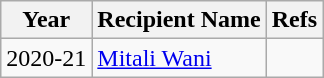<table class="wikitable plainrowheaders sortable">
<tr>
<th>Year</th>
<th>Recipient Name</th>
<th>Refs</th>
</tr>
<tr>
<td>2020-21</td>
<td><a href='#'>Mitali Wani</a></td>
<td></td>
</tr>
</table>
